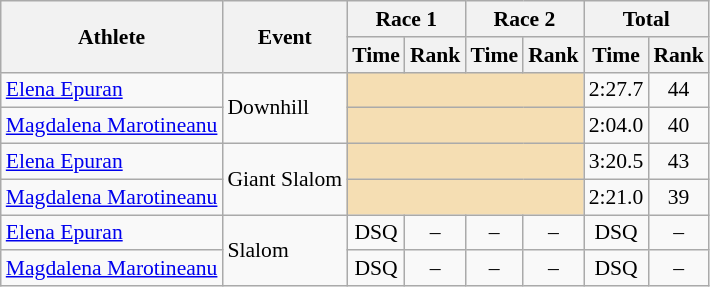<table class="wikitable" style="font-size:90%">
<tr>
<th rowspan="2">Athlete</th>
<th rowspan="2">Event</th>
<th colspan="2">Race 1</th>
<th colspan="2">Race 2</th>
<th colspan="2">Total</th>
</tr>
<tr>
<th>Time</th>
<th>Rank</th>
<th>Time</th>
<th>Rank</th>
<th>Time</th>
<th>Rank</th>
</tr>
<tr>
<td><a href='#'>Elena Epuran</a></td>
<td rowspan="2">Downhill</td>
<td colspan="4" bgcolor="wheat"></td>
<td align="center">2:27.7</td>
<td align="center">44</td>
</tr>
<tr>
<td><a href='#'>Magdalena Marotineanu</a></td>
<td colspan="4" bgcolor="wheat"></td>
<td align="center">2:04.0</td>
<td align="center">40</td>
</tr>
<tr>
<td><a href='#'>Elena Epuran</a></td>
<td rowspan="2">Giant Slalom</td>
<td colspan="4" bgcolor="wheat"></td>
<td align="center">3:20.5</td>
<td align="center">43</td>
</tr>
<tr>
<td><a href='#'>Magdalena Marotineanu</a></td>
<td colspan="4" bgcolor="wheat"></td>
<td align="center">2:21.0</td>
<td align="center">39</td>
</tr>
<tr>
<td><a href='#'>Elena Epuran</a></td>
<td rowspan="2">Slalom</td>
<td align="center">DSQ</td>
<td align="center">–</td>
<td align="center">–</td>
<td align="center">–</td>
<td align="center">DSQ</td>
<td align="center">–</td>
</tr>
<tr>
<td><a href='#'>Magdalena Marotineanu</a></td>
<td align="center">DSQ</td>
<td align="center">–</td>
<td align="center">–</td>
<td align="center">–</td>
<td align="center">DSQ</td>
<td align="center">–</td>
</tr>
</table>
